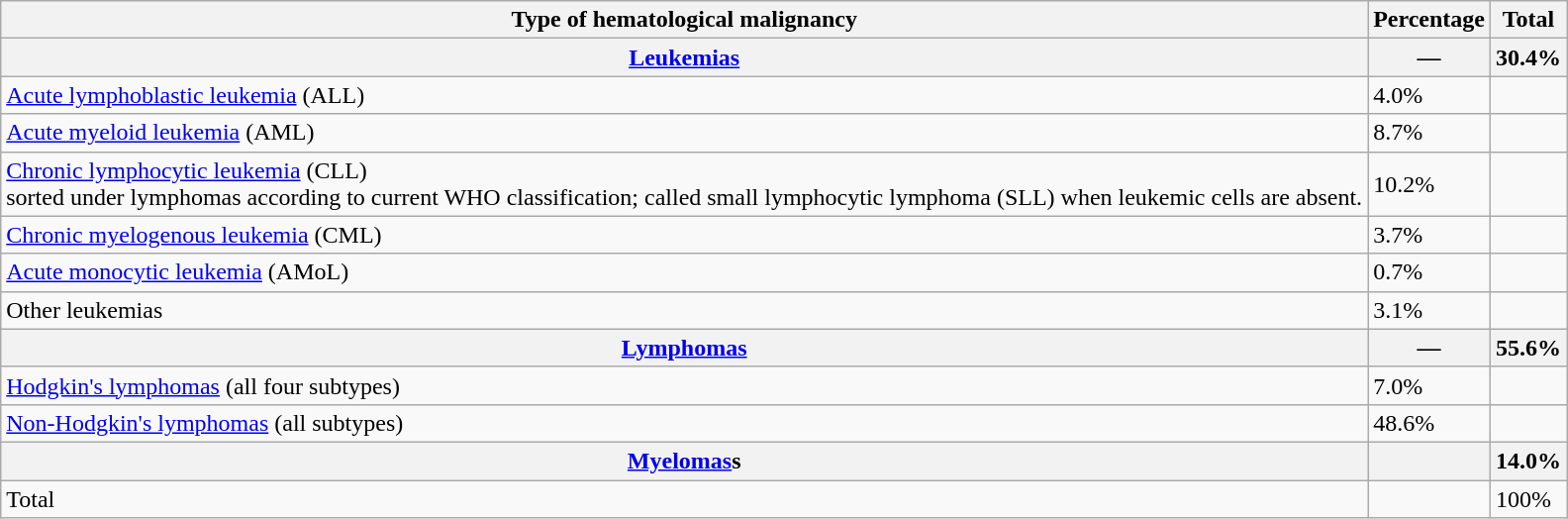<table class="wikitable">
<tr>
<th>Type of hematological malignancy</th>
<th>Percentage</th>
<th>Total</th>
</tr>
<tr>
<th><a href='#'>Leukemias</a></th>
<th>—</th>
<th>30.4%</th>
</tr>
<tr>
<td><a href='#'>Acute lymphoblastic leukemia</a> (ALL)</td>
<td>4.0%</td>
<td></td>
</tr>
<tr>
<td><a href='#'>Acute myeloid leukemia</a> (AML)</td>
<td>8.7%</td>
<td></td>
</tr>
<tr>
<td><a href='#'>Chronic lymphocytic leukemia</a> (CLL) <br>sorted under lymphomas according to current WHO classification; called small lymphocytic lymphoma (SLL) when leukemic cells are absent.</td>
<td>10.2%</td>
<td></td>
</tr>
<tr>
<td><a href='#'>Chronic myelogenous leukemia</a> (CML)</td>
<td>3.7%</td>
<td></td>
</tr>
<tr>
<td><a href='#'>Acute monocytic leukemia</a> (AMoL)</td>
<td>0.7%</td>
<td></td>
</tr>
<tr>
<td>Other leukemias</td>
<td>3.1%</td>
<td></td>
</tr>
<tr>
<th><a href='#'>Lymphomas</a></th>
<th>—</th>
<th>55.6%</th>
</tr>
<tr>
<td><a href='#'>Hodgkin's lymphomas</a> (all four subtypes)</td>
<td>7.0%</td>
<td></td>
</tr>
<tr>
<td><a href='#'>Non-Hodgkin's lymphomas</a> (all subtypes)</td>
<td>48.6%</td>
<td></td>
</tr>
<tr>
<th><a href='#'>Myelomas</a>s</th>
<th></th>
<th>14.0%</th>
</tr>
<tr>
<td>Total</td>
<td></td>
<td>100%</td>
</tr>
</table>
